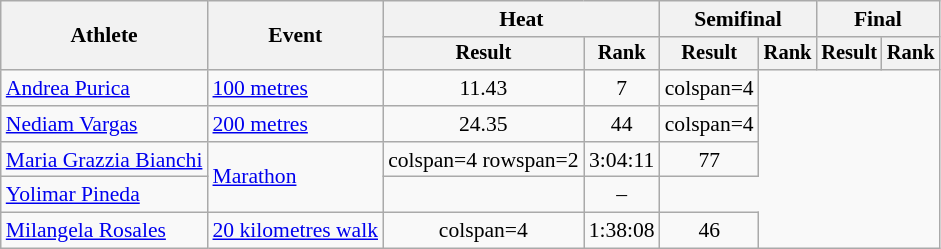<table class=wikitable style=font-size:90%>
<tr>
<th rowspan=2>Athlete</th>
<th rowspan=2>Event</th>
<th colspan=2>Heat</th>
<th colspan=2>Semifinal</th>
<th colspan=2>Final</th>
</tr>
<tr style=font-size:95%>
<th>Result</th>
<th>Rank</th>
<th>Result</th>
<th>Rank</th>
<th>Result</th>
<th>Rank</th>
</tr>
<tr align=center>
<td align=left><a href='#'>Andrea Purica</a></td>
<td align=left><a href='#'>100 metres</a></td>
<td>11.43</td>
<td>7</td>
<td>colspan=4 </td>
</tr>
<tr align=center>
<td align=left><a href='#'>Nediam Vargas</a></td>
<td align=left><a href='#'>200 metres</a></td>
<td>24.35</td>
<td>44</td>
<td>colspan=4 </td>
</tr>
<tr align=center>
<td align=left><a href='#'>Maria Grazzia Bianchi</a></td>
<td align=left rowspan=2><a href='#'>Marathon</a></td>
<td>colspan=4 rowspan=2 </td>
<td>3:04:11</td>
<td>77</td>
</tr>
<tr align=center>
<td align=left><a href='#'>Yolimar Pineda</a></td>
<td></td>
<td>–</td>
</tr>
<tr align=center>
<td align=left><a href='#'>Milangela Rosales</a></td>
<td align=left><a href='#'>20 kilometres walk</a></td>
<td>colspan=4 </td>
<td>1:38:08</td>
<td>46</td>
</tr>
</table>
